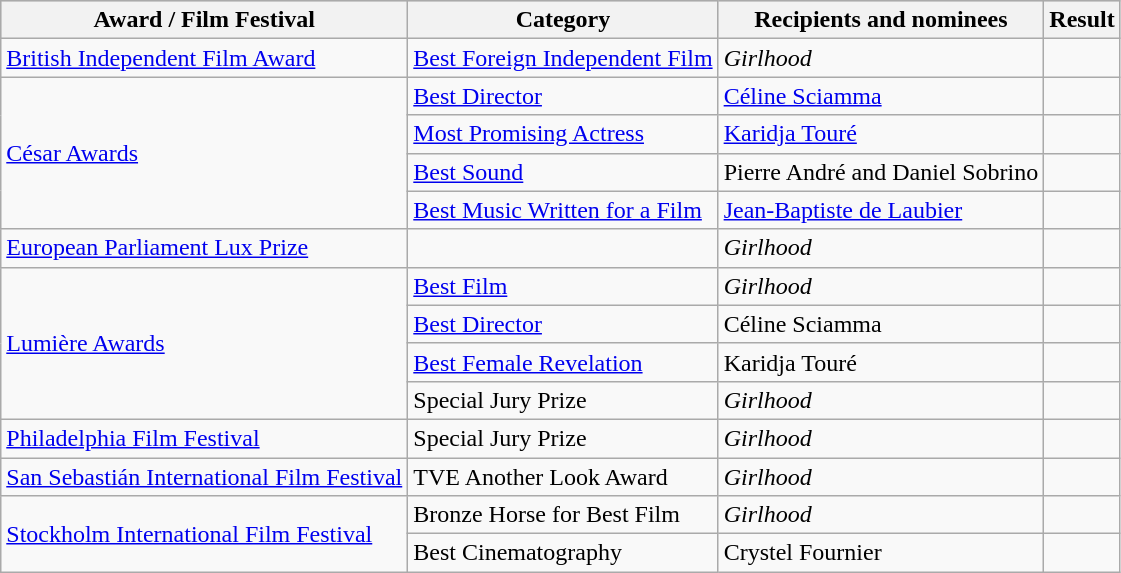<table class="wikitable plainrowheaders sortable">
<tr style="background:#ccc; text-align:center;">
<th scope="col">Award / Film Festival</th>
<th scope="col">Category</th>
<th scope="col">Recipients and nominees</th>
<th scope="col">Result</th>
</tr>
<tr>
<td><a href='#'>British Independent Film Award</a></td>
<td><a href='#'>Best Foreign Independent Film</a></td>
<td><em>Girlhood</em></td>
<td></td>
</tr>
<tr>
<td rowspan="4"><a href='#'>César Awards</a></td>
<td><a href='#'>Best Director</a></td>
<td><a href='#'>Céline Sciamma</a></td>
<td></td>
</tr>
<tr>
<td><a href='#'>Most Promising Actress</a></td>
<td><a href='#'>Karidja Touré</a></td>
<td></td>
</tr>
<tr>
<td><a href='#'>Best Sound</a></td>
<td>Pierre André and Daniel Sobrino</td>
<td></td>
</tr>
<tr>
<td><a href='#'>Best Music Written for a Film</a></td>
<td><a href='#'>Jean-Baptiste de Laubier</a></td>
<td></td>
</tr>
<tr>
<td><a href='#'>European Parliament Lux Prize</a></td>
<td></td>
<td><em>Girlhood</em></td>
<td></td>
</tr>
<tr>
<td rowspan="4"><a href='#'>Lumière Awards</a></td>
<td><a href='#'>Best Film</a></td>
<td><em>Girlhood</em></td>
<td></td>
</tr>
<tr>
<td><a href='#'>Best Director</a></td>
<td>Céline Sciamma</td>
<td></td>
</tr>
<tr>
<td><a href='#'>Best Female Revelation</a></td>
<td>Karidja Touré</td>
<td></td>
</tr>
<tr>
<td>Special Jury Prize</td>
<td><em>Girlhood</em></td>
<td></td>
</tr>
<tr>
<td><a href='#'>Philadelphia Film Festival</a></td>
<td>Special Jury Prize</td>
<td><em>Girlhood</em></td>
<td></td>
</tr>
<tr>
<td><a href='#'>San Sebastián International Film Festival</a></td>
<td>TVE Another Look Award</td>
<td><em>Girlhood</em></td>
<td></td>
</tr>
<tr>
<td rowspan=2><a href='#'>Stockholm International Film Festival</a></td>
<td>Bronze Horse for Best Film</td>
<td><em>Girlhood</em></td>
<td></td>
</tr>
<tr>
<td>Best Cinematography</td>
<td>Crystel Fournier</td>
<td></td>
</tr>
</table>
